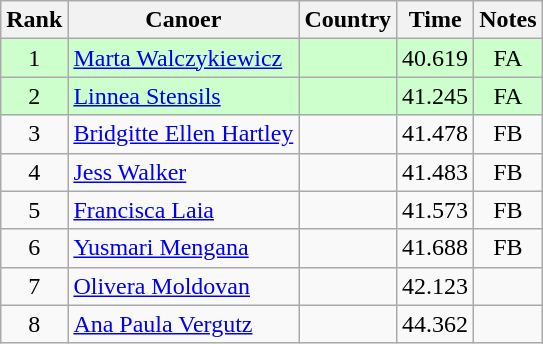<table class="wikitable" style="text-align:center;">
<tr>
<th>Rank</th>
<th>Canoer</th>
<th>Country</th>
<th>Time</th>
<th>Notes</th>
</tr>
<tr bgcolor=ccffcc>
<td>1</td>
<td align=left><a href='#'>Marta Walczykiewicz</a></td>
<td align=left></td>
<td>40.619</td>
<td>FA</td>
</tr>
<tr bgcolor=ccffcc>
<td>2</td>
<td align=left><a href='#'>Linnea Stensils</a></td>
<td align=left></td>
<td>41.245</td>
<td>FA</td>
</tr>
<tr>
<td>3</td>
<td align=left><a href='#'>Bridgitte Ellen Hartley</a></td>
<td align=left></td>
<td>41.478</td>
<td>FB</td>
</tr>
<tr>
<td>4</td>
<td align=left><a href='#'>Jess Walker</a></td>
<td align=left></td>
<td>41.483</td>
<td>FB</td>
</tr>
<tr>
<td>5</td>
<td align=left><a href='#'>Francisca Laia</a></td>
<td align=left></td>
<td>41.573</td>
<td>FB</td>
</tr>
<tr>
<td>6</td>
<td align=left><a href='#'>Yusmari Mengana</a></td>
<td align=left></td>
<td>41.688</td>
<td>FB</td>
</tr>
<tr>
<td>7</td>
<td align=left><a href='#'>Olivera Moldovan</a></td>
<td align=left></td>
<td>42.123</td>
<td></td>
</tr>
<tr>
<td>8</td>
<td align=left><a href='#'>Ana Paula Vergutz</a></td>
<td align=left></td>
<td>44.362</td>
<td></td>
</tr>
</table>
